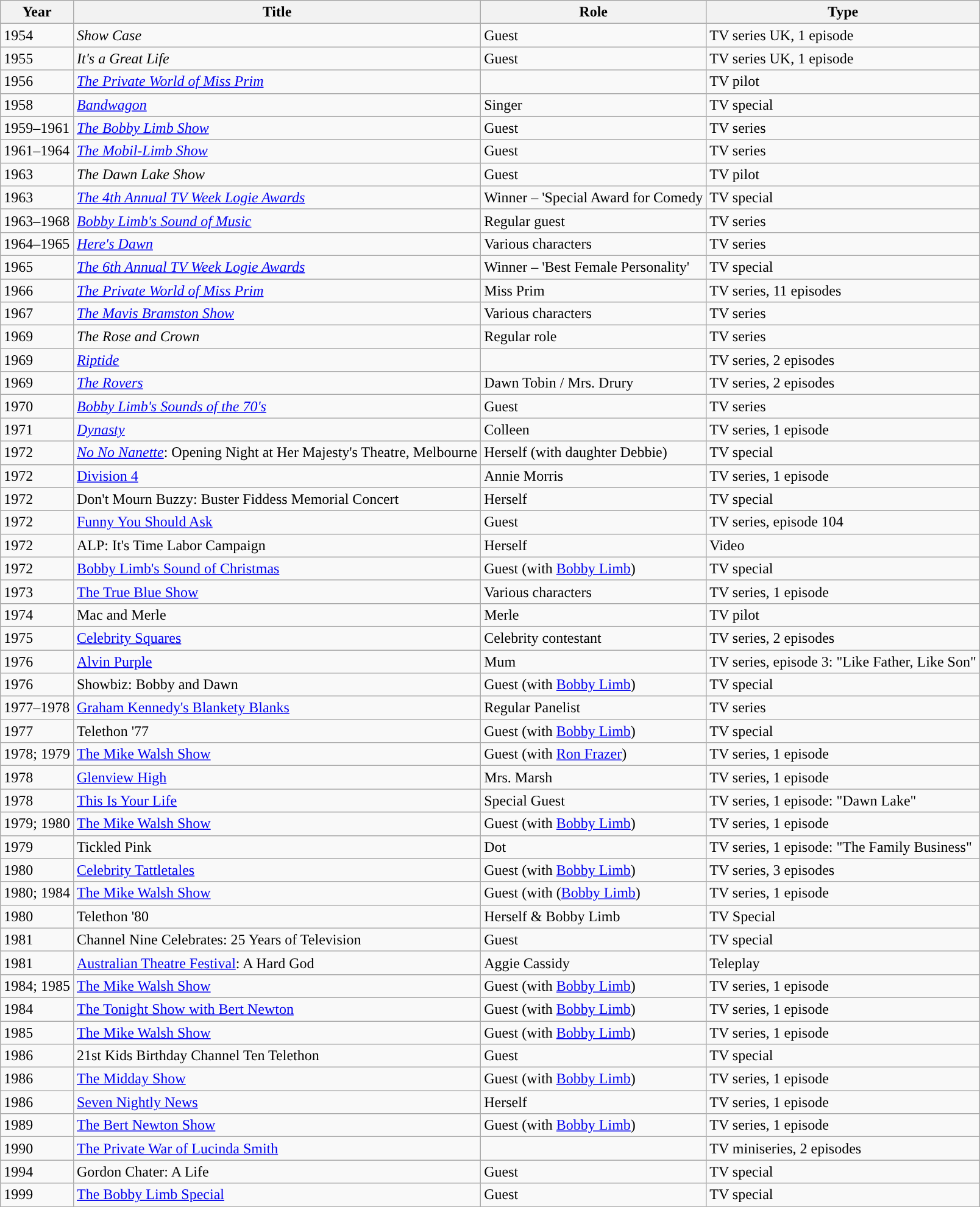<table class="wikitable">
<tr>
<th>Year</th>
<th>Title</th>
<th>Role</th>
<th>Type</th>
</tr>
<tr>
<td>1954</td>
<td><em>Show Case</em></td>
<td>Guest</td>
<td>TV series UK, 1 episode</td>
</tr>
<tr>
<td>1955</td>
<td><em>It's a Great Life</em></td>
<td>Guest</td>
<td>TV series UK, 1 episode</td>
</tr>
<tr>
<td>1956</td>
<td><em><a href='#'>The Private World of Miss Prim</a></em></td>
<td></td>
<td>TV pilot</td>
</tr>
<tr>
<td>1958</td>
<td><em><a href='#'>Bandwagon</a></em></td>
<td>Singer</td>
<td>TV special</td>
</tr>
<tr>
<td>1959–1961</td>
<td><em><a href='#'>The Bobby Limb Show</a></em></td>
<td>Guest</td>
<td>TV series</td>
</tr>
<tr>
<td>1961–1964</td>
<td><em><a href='#'>The Mobil-Limb Show</a></em></td>
<td>Guest</td>
<td>TV series</td>
</tr>
<tr>
<td>1963</td>
<td><em>The Dawn Lake Show</em></td>
<td>Guest</td>
<td>TV pilot</td>
</tr>
<tr>
<td>1963</td>
<td><em><a href='#'>The 4th Annual TV Week Logie Awards</a></em></td>
<td>Winner – 'Special Award for Comedy</td>
<td>TV special</td>
</tr>
<tr>
<td>1963–1968</td>
<td><em><a href='#'>Bobby Limb's Sound of Music</a></em></td>
<td>Regular guest</td>
<td>TV series</td>
</tr>
<tr>
<td>1964–1965</td>
<td><em><a href='#'>Here's Dawn</a></em></td>
<td>Various characters</td>
<td>TV series</td>
</tr>
<tr>
<td>1965</td>
<td><em><a href='#'>The 6th Annual TV Week Logie Awards</a></em></td>
<td>Winner – 'Best Female Personality'</td>
<td>TV special</td>
</tr>
<tr>
<td>1966</td>
<td><em><a href='#'>The Private World of Miss Prim</a></em></td>
<td>Miss Prim</td>
<td>TV series, 11 episodes</td>
</tr>
<tr>
<td>1967</td>
<td><em><a href='#'>The Mavis Bramston Show</a></em></td>
<td>Various characters</td>
<td>TV series</td>
</tr>
<tr>
<td>1969</td>
<td><em>The Rose and Crown</em></td>
<td>Regular role</td>
<td>TV series</td>
</tr>
<tr>
<td>1969</td>
<td><em><a href='#'>Riptide</a></em></td>
<td></td>
<td>TV series, 2 episodes</td>
</tr>
<tr>
<td>1969</td>
<td><em><a href='#'>The Rovers</a></em></td>
<td>Dawn Tobin / Mrs. Drury</td>
<td>TV series, 2 episodes</td>
</tr>
<tr>
<td>1970</td>
<td><em><a href='#'>Bobby Limb's Sounds of the 70's</a></em></td>
<td>Guest</td>
<td>TV series</td>
</tr>
<tr>
<td>1971</td>
<td><em><a href='#'>Dynasty</a></em></td>
<td>Colleen</td>
<td>TV series, 1 episode</td>
</tr>
<tr>
<td>1972</td>
<td><em><a href='#'>No No Nanette</a></em>: Opening Night at Her Majesty's Theatre, Melbourne<em></td>
<td>Herself (with daughter Debbie)</td>
<td>TV special</td>
</tr>
<tr>
<td>1972</td>
<td></em><a href='#'>Division 4</a><em></td>
<td>Annie Morris</td>
<td>TV series, 1 episode</td>
</tr>
<tr>
<td>1972</td>
<td></em>Don't Mourn Buzzy: Buster Fiddess Memorial Concert<em></td>
<td>Herself</td>
<td>TV special</td>
</tr>
<tr>
<td>1972</td>
<td></em><a href='#'>Funny You Should Ask</a><em></td>
<td>Guest</td>
<td>TV series, episode 104</td>
</tr>
<tr>
<td>1972</td>
<td></em>ALP: It's Time Labor Campaign<em></td>
<td>Herself</td>
<td>Video</td>
</tr>
<tr>
<td>1972</td>
<td></em><a href='#'>Bobby Limb's Sound of Christmas</a><em></td>
<td>Guest (with <a href='#'>Bobby Limb</a>)</td>
<td>TV special</td>
</tr>
<tr>
<td>1973</td>
<td></em><a href='#'>The True Blue Show</a><em></td>
<td>Various characters</td>
<td>TV series, 1 episode</td>
</tr>
<tr>
<td>1974</td>
<td></em>Mac and Merle<em></td>
<td>Merle</td>
<td>TV pilot</td>
</tr>
<tr>
<td>1975</td>
<td></em><a href='#'>Celebrity Squares</a><em></td>
<td>Celebrity contestant</td>
<td>TV series, 2 episodes</td>
</tr>
<tr>
<td>1976</td>
<td></em><a href='#'>Alvin Purple</a><em></td>
<td>Mum</td>
<td>TV series, episode 3: "Like Father, Like Son"</td>
</tr>
<tr>
<td>1976</td>
<td></em>Showbiz: Bobby and Dawn<em></td>
<td>Guest (with <a href='#'>Bobby Limb</a>)</td>
<td>TV special</td>
</tr>
<tr>
<td>1977–1978</td>
<td></em><a href='#'>Graham Kennedy's Blankety Blanks</a><em></td>
<td>Regular Panelist</td>
<td>TV series</td>
</tr>
<tr>
<td>1977</td>
<td></em>Telethon '77<em></td>
<td>Guest (with <a href='#'>Bobby Limb</a>)</td>
<td>TV special</td>
</tr>
<tr>
<td>1978; 1979</td>
<td></em><a href='#'>The Mike Walsh Show</a><em></td>
<td>Guest (with <a href='#'>Ron Frazer</a>)</td>
<td>TV series, 1 episode</td>
</tr>
<tr>
<td>1978</td>
<td></em><a href='#'>Glenview High</a><em></td>
<td>Mrs. Marsh</td>
<td>TV series, 1 episode</td>
</tr>
<tr>
<td>1978</td>
<td></em><a href='#'>This Is Your Life</a><em></td>
<td>Special Guest</td>
<td>TV series, 1 episode: "Dawn Lake"</td>
</tr>
<tr>
<td>1979; 1980</td>
<td></em><a href='#'>The Mike Walsh Show</a><em></td>
<td>Guest (with <a href='#'>Bobby Limb</a>)</td>
<td>TV series, 1 episode</td>
</tr>
<tr>
<td>1979</td>
<td></em>Tickled Pink<em></td>
<td>Dot</td>
<td>TV series, 1 episode: "The Family Business"</td>
</tr>
<tr>
<td>1980</td>
<td></em><a href='#'>Celebrity Tattletales</a><em></td>
<td>Guest (with <a href='#'>Bobby Limb</a>)</td>
<td>TV series, 3 episodes</td>
</tr>
<tr>
<td>1980; 1984</td>
<td></em><a href='#'>The Mike Walsh Show</a><em></td>
<td>Guest (with (<a href='#'>Bobby Limb</a>)</td>
<td>TV series, 1 episode</td>
</tr>
<tr>
<td>1980</td>
<td></em>Telethon '80<em></td>
<td>Herself & Bobby Limb</td>
<td>TV Special</td>
</tr>
<tr>
<td>1981</td>
<td></em>Channel Nine Celebrates: 25 Years of Television<em></td>
<td>Guest</td>
<td>TV special</td>
</tr>
<tr>
<td>1981</td>
<td></em><a href='#'>Australian Theatre Festival</a>: A Hard God<em></td>
<td>Aggie Cassidy</td>
<td>Teleplay</td>
</tr>
<tr>
<td>1984; 1985</td>
<td></em><a href='#'>The Mike Walsh Show</a><em></td>
<td>Guest (with <a href='#'>Bobby Limb</a>)</td>
<td>TV series, 1 episode</td>
</tr>
<tr>
<td>1984</td>
<td></em><a href='#'>The Tonight Show with Bert Newton</a><em></td>
<td>Guest (with <a href='#'>Bobby Limb</a>)</td>
<td>TV series, 1 episode</td>
</tr>
<tr>
<td>1985</td>
<td></em><a href='#'>The Mike Walsh Show</a><em></td>
<td>Guest (with <a href='#'>Bobby Limb</a>)</td>
<td>TV series, 1 episode</td>
</tr>
<tr>
<td>1986</td>
<td></em>21st Kids Birthday Channel Ten Telethon<em></td>
<td>Guest</td>
<td>TV special</td>
</tr>
<tr>
<td>1986</td>
<td></em><a href='#'>The Midday Show</a><em></td>
<td>Guest (with <a href='#'>Bobby Limb</a>)</td>
<td>TV series, 1 episode</td>
</tr>
<tr>
<td>1986</td>
<td></em><a href='#'>Seven Nightly News</a><em></td>
<td>Herself</td>
<td>TV series, 1 episode</td>
</tr>
<tr>
<td>1989</td>
<td></em><a href='#'>The Bert Newton Show</a><em></td>
<td>Guest (with <a href='#'>Bobby Limb</a>)</td>
<td>TV series, 1 episode</td>
</tr>
<tr>
<td>1990</td>
<td></em><a href='#'>The Private War of Lucinda Smith</a><em></td>
<td></td>
<td>TV miniseries, 2 episodes</td>
</tr>
<tr>
<td>1994</td>
<td></em>Gordon Chater: A Life<em></td>
<td>Guest</td>
<td>TV special</td>
</tr>
<tr>
<td>1999</td>
<td></em><a href='#'>The Bobby Limb Special</a><em></td>
<td>Guest</td>
<td>TV special</td>
</tr>
</table>
